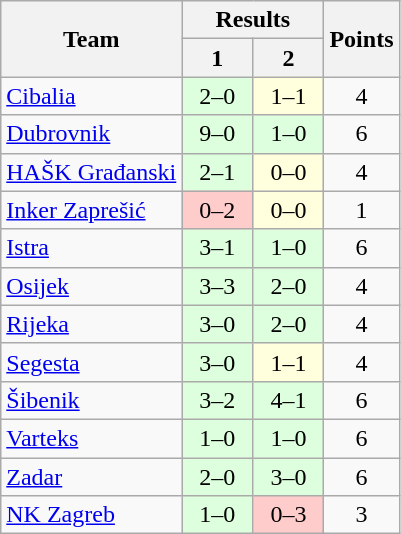<table class="wikitable" style="text-align:center">
<tr>
<th rowspan=2>Team</th>
<th colspan=2>Results</th>
<th rowspan=2>Points</th>
</tr>
<tr>
<th width=40>1</th>
<th width=40>2</th>
</tr>
<tr>
<td align=left><a href='#'>Cibalia</a></td>
<td bgcolor="#ddffdd">2–0</td>
<td bgcolor="ffffdd">1–1</td>
<td>4</td>
</tr>
<tr>
<td align=left><a href='#'>Dubrovnik</a></td>
<td bgcolor="ddffdd">9–0</td>
<td bgcolor="#ddffdd">1–0</td>
<td>6</td>
</tr>
<tr>
<td align=left><a href='#'>HAŠK Građanski</a></td>
<td bgcolor="ddffdd">2–1</td>
<td bgcolor="ffffdd">0–0</td>
<td>4</td>
</tr>
<tr>
<td align=left><a href='#'>Inker Zaprešić</a></td>
<td bgcolor="#ffcccc">0–2</td>
<td bgcolor="#ffffdd">0–0</td>
<td>1</td>
</tr>
<tr>
<td align=left><a href='#'>Istra</a></td>
<td bgcolor="#ddffdd">3–1</td>
<td bgcolor="ddffdd">1–0</td>
<td>6</td>
</tr>
<tr>
<td align=left><a href='#'>Osijek</a></td>
<td bgcolor="#ddffdd">3–3</td>
<td bgcolor="#ddffdd">2–0</td>
<td>4</td>
</tr>
<tr>
<td align=left><a href='#'>Rijeka</a></td>
<td bgcolor="#ddffdd">3–0</td>
<td bgcolor="ddffdd">2–0</td>
<td>4</td>
</tr>
<tr>
<td align=left><a href='#'>Segesta</a></td>
<td bgcolor="#ddffdd">3–0</td>
<td bgcolor="#ffffdd">1–1</td>
<td>4</td>
</tr>
<tr>
<td align=left><a href='#'>Šibenik</a></td>
<td bgcolor="#ddffdd">3–2</td>
<td bgcolor="#ddffdd">4–1</td>
<td>6</td>
</tr>
<tr>
<td align=left><a href='#'>Varteks</a></td>
<td bgcolor="#ddffdd">1–0</td>
<td bgcolor="#ddffdd">1–0</td>
<td>6</td>
</tr>
<tr>
<td align=left><a href='#'>Zadar</a></td>
<td bgcolor="ddffdd">2–0</td>
<td bgcolor="#ddffdd">3–0</td>
<td>6</td>
</tr>
<tr>
<td align=left><a href='#'>NK Zagreb</a></td>
<td bgcolor="#ddffdd">1–0</td>
<td bgcolor="#ffcccc">0–3</td>
<td>3</td>
</tr>
</table>
